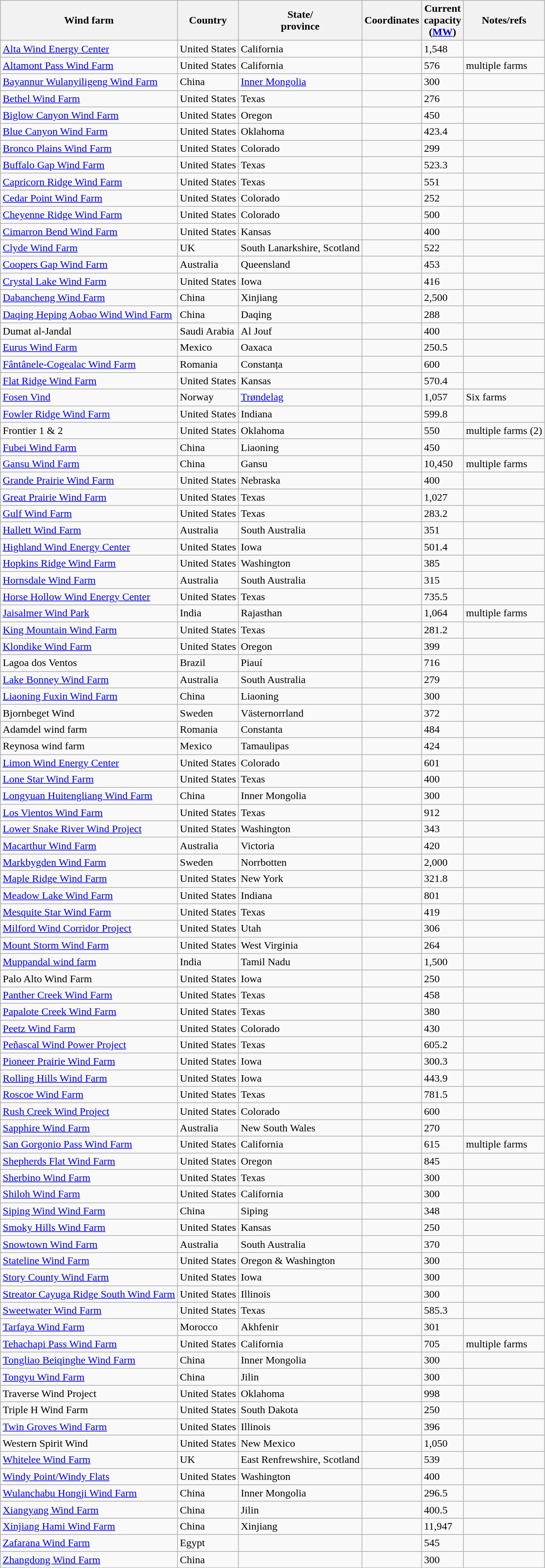<table class="wikitable sortable">
<tr>
<th>Wind farm</th>
<th>Country</th>
<th>State/ <br> province</th>
<th>Coordinates</th>
<th data-sort-type="number">Current<br> capacity <br> (<a href='#'>MW</a>)</th>
<th>Notes/refs<br>
</th>
</tr>
<tr>
<td><a href='#'>Alta Wind Energy Center</a></td>
<td>United States</td>
<td>California</td>
<td></td>
<td>1,548</td>
<td></td>
</tr>
<tr>
<td><a href='#'>Altamont Pass Wind Farm</a></td>
<td>United States</td>
<td>California</td>
<td></td>
<td>576</td>
<td>multiple farms</td>
</tr>
<tr>
<td><a href='#'>Bayannur Wulanyiligeng Wind Farm</a></td>
<td>China</td>
<td><a href='#'>Inner Mongolia</a></td>
<td></td>
<td>300</td>
<td></td>
</tr>
<tr>
<td><a href='#'>Bethel Wind Farm</a></td>
<td>United States</td>
<td>Texas</td>
<td></td>
<td>276</td>
<td></td>
</tr>
<tr>
<td><a href='#'>Biglow Canyon Wind Farm</a></td>
<td>United States</td>
<td>Oregon</td>
<td></td>
<td>450</td>
<td></td>
</tr>
<tr>
<td><a href='#'>Blue Canyon Wind Farm</a></td>
<td>United States</td>
<td>Oklahoma</td>
<td></td>
<td>423.4</td>
<td></td>
</tr>
<tr>
<td><a href='#'>Bronco Plains Wind Farm</a></td>
<td>United States</td>
<td>Colorado</td>
<td></td>
<td>299</td>
<td></td>
</tr>
<tr>
<td><a href='#'>Buffalo Gap Wind Farm</a></td>
<td>United States</td>
<td>Texas</td>
<td></td>
<td>523.3</td>
<td></td>
</tr>
<tr>
<td><a href='#'>Capricorn Ridge Wind Farm</a></td>
<td>United States</td>
<td>Texas</td>
<td></td>
<td>551</td>
<td></td>
</tr>
<tr>
<td><a href='#'>Cedar Point Wind Farm</a></td>
<td>United States</td>
<td>Colorado</td>
<td></td>
<td>252</td>
<td></td>
</tr>
<tr>
<td><a href='#'>Cheyenne Ridge Wind Farm</a></td>
<td>United States</td>
<td>Colorado</td>
<td></td>
<td>500</td>
<td></td>
</tr>
<tr>
<td><a href='#'>Cimarron Bend Wind Farm</a></td>
<td>United States</td>
<td>Kansas</td>
<td></td>
<td>400</td>
<td></td>
</tr>
<tr>
<td><a href='#'>Clyde Wind Farm</a></td>
<td>UK</td>
<td>South Lanarkshire, Scotland</td>
<td></td>
<td>522</td>
<td></td>
</tr>
<tr>
<td><a href='#'>Coopers Gap Wind Farm</a></td>
<td>Australia</td>
<td>Queensland</td>
<td></td>
<td>453</td>
<td></td>
</tr>
<tr>
<td><a href='#'>Crystal Lake Wind Farm</a></td>
<td>United States</td>
<td>Iowa</td>
<td></td>
<td>416</td>
<td></td>
</tr>
<tr>
<td><a href='#'>Dabancheng Wind Farm</a></td>
<td>China</td>
<td>Xinjiang</td>
<td></td>
<td>2,500</td>
<td></td>
</tr>
<tr>
<td><a href='#'>Daqing Heping Aobao Wind Wind Farm</a></td>
<td>China</td>
<td>Daqing</td>
<td></td>
<td>288</td>
<td></td>
</tr>
<tr>
<td>Dumat al-Jandal</td>
<td>Saudi Arabia</td>
<td>Al Jouf</td>
<td></td>
<td>400</td>
<td></td>
</tr>
<tr>
<td><a href='#'>Eurus Wind Farm</a></td>
<td>Mexico</td>
<td>Oaxaca</td>
<td></td>
<td>250.5</td>
<td></td>
</tr>
<tr>
<td><a href='#'>Fântânele-Cogealac Wind Farm</a></td>
<td>Romania</td>
<td>Constanța</td>
<td></td>
<td>600</td>
<td></td>
</tr>
<tr>
<td><a href='#'>Flat Ridge Wind Farm</a></td>
<td>United States</td>
<td>Kansas</td>
<td></td>
<td>570.4</td>
<td></td>
</tr>
<tr>
<td><a href='#'>Fosen Vind</a></td>
<td>Norway</td>
<td><a href='#'>Trøndelag</a></td>
<td></td>
<td>1,057</td>
<td>Six farms</td>
</tr>
<tr>
<td><a href='#'>Fowler Ridge Wind Farm</a></td>
<td>United States</td>
<td>Indiana</td>
<td></td>
<td>599.8</td>
<td></td>
</tr>
<tr>
<td>Frontier 1 & 2</td>
<td>United States</td>
<td>Oklahoma</td>
<td></td>
<td>550</td>
<td>multiple farms (2)</td>
</tr>
<tr>
<td><a href='#'>Fubei Wind Farm</a></td>
<td>China</td>
<td>Liaoning</td>
<td></td>
<td>450</td>
<td><br></td>
</tr>
<tr>
<td><a href='#'>Gansu Wind Farm</a></td>
<td>China</td>
<td>Gansu</td>
<td></td>
<td>10,450</td>
<td>multiple farms </td>
</tr>
<tr>
<td><a href='#'>Grande Prairie Wind Farm</a></td>
<td>United States</td>
<td>Nebraska</td>
<td></td>
<td>400</td>
<td></td>
</tr>
<tr>
<td><a href='#'>Great Prairie Wind Farm</a></td>
<td>United States</td>
<td>Texas</td>
<td></td>
<td>1,027</td>
<td></td>
</tr>
<tr>
<td><a href='#'>Gulf Wind Farm</a></td>
<td>United States</td>
<td>Texas</td>
<td></td>
<td>283.2</td>
<td></td>
</tr>
<tr>
<td><a href='#'>Hallett Wind Farm</a></td>
<td>Australia</td>
<td>South Australia</td>
<td></td>
<td>351</td>
<td></td>
</tr>
<tr>
<td><a href='#'>Highland Wind Energy Center</a></td>
<td>United States</td>
<td>Iowa</td>
<td></td>
<td>501.4</td>
<td></td>
</tr>
<tr>
<td><a href='#'>Hopkins Ridge Wind Farm</a></td>
<td>United States</td>
<td>Washington</td>
<td></td>
<td>385</td>
<td></td>
</tr>
<tr>
<td><a href='#'>Hornsdale Wind Farm</a></td>
<td>Australia</td>
<td>South Australia</td>
<td></td>
<td>315</td>
<td></td>
</tr>
<tr>
<td><a href='#'>Horse Hollow Wind Energy Center</a></td>
<td>United States</td>
<td>Texas</td>
<td></td>
<td>735.5</td>
<td></td>
</tr>
<tr>
<td><a href='#'>Jaisalmer Wind Park</a></td>
<td>India</td>
<td>Rajasthan</td>
<td></td>
<td>1,064</td>
<td>multiple farms</td>
</tr>
<tr>
<td><a href='#'>King Mountain Wind Farm</a></td>
<td>United States</td>
<td>Texas</td>
<td></td>
<td>281.2</td>
<td></td>
</tr>
<tr>
<td><a href='#'>Klondike Wind Farm</a></td>
<td>United States</td>
<td>Oregon</td>
<td></td>
<td>399</td>
<td></td>
</tr>
<tr>
<td>Lagoa dos Ventos</td>
<td>Brazil</td>
<td>Piauí</td>
<td></td>
<td>716</td>
<td></td>
</tr>
<tr>
<td><a href='#'>Lake Bonney Wind Farm</a></td>
<td>Australia</td>
<td>South Australia</td>
<td></td>
<td>279</td>
<td></td>
</tr>
<tr>
<td><a href='#'>Liaoning Fuxin Wind Farm</a></td>
<td>China</td>
<td>Liaoning</td>
<td></td>
<td>300</td>
<td></td>
</tr>
<tr>
<td>Bjornbeget Wind</td>
<td>Sweden</td>
<td>Västernorrland</td>
<td></td>
<td>372</td>
<td></td>
</tr>
<tr>
<td>Adamdel wind farm</td>
<td>Romania</td>
<td>Constanta</td>
<td></td>
<td>484</td>
<td></td>
</tr>
<tr>
<td>Reynosa wind farm</td>
<td>Mexico</td>
<td>Tamaulipas</td>
<td></td>
<td>424</td>
<td></td>
</tr>
<tr>
<td><a href='#'>Limon Wind Energy Center</a></td>
<td>United States</td>
<td>Colorado</td>
<td></td>
<td>601</td>
<td></td>
</tr>
<tr>
<td><a href='#'>Lone Star Wind Farm</a></td>
<td>United States</td>
<td>Texas</td>
<td></td>
<td>400</td>
<td></td>
</tr>
<tr>
<td><a href='#'>Longyuan Huitengliang Wind Farm</a></td>
<td>China</td>
<td>Inner Mongolia</td>
<td></td>
<td>300</td>
<td></td>
</tr>
<tr>
<td><a href='#'>Los Vientos Wind Farm</a></td>
<td>United States</td>
<td>Texas</td>
<td></td>
<td>912</td>
<td></td>
</tr>
<tr>
<td><a href='#'>Lower Snake River Wind Project</a></td>
<td>United States</td>
<td>Washington</td>
<td></td>
<td>343</td>
<td></td>
</tr>
<tr>
<td><a href='#'>Macarthur Wind Farm</a></td>
<td>Australia</td>
<td>Victoria</td>
<td></td>
<td>420</td>
<td></td>
</tr>
<tr>
<td><a href='#'>Markbygden Wind Farm</a></td>
<td>Sweden</td>
<td>Norrbotten</td>
<td></td>
<td>2,000</td>
<td></td>
</tr>
<tr>
<td><a href='#'>Maple Ridge Wind Farm</a></td>
<td>United States</td>
<td>New York</td>
<td></td>
<td>321.8</td>
<td></td>
</tr>
<tr>
<td><a href='#'>Meadow Lake Wind Farm</a></td>
<td>United States</td>
<td>Indiana</td>
<td></td>
<td>801</td>
<td></td>
</tr>
<tr>
<td><a href='#'>Mesquite Star Wind Farm</a></td>
<td>United States</td>
<td>Texas</td>
<td></td>
<td>419</td>
<td></td>
</tr>
<tr>
<td><a href='#'>Milford Wind Corridor Project</a></td>
<td>United States</td>
<td>Utah</td>
<td></td>
<td>306</td>
<td></td>
</tr>
<tr>
<td><a href='#'>Mount Storm Wind Farm</a></td>
<td>United States</td>
<td>West Virginia</td>
<td></td>
<td>264</td>
<td></td>
</tr>
<tr>
<td><a href='#'>Muppandal wind farm</a></td>
<td>India</td>
<td>Tamil Nadu</td>
<td></td>
<td>1,500</td>
<td></td>
</tr>
<tr>
<td>Palo Alto Wind Farm</td>
<td>United States</td>
<td>Iowa</td>
<td></td>
<td>250</td>
<td></td>
</tr>
<tr>
<td><a href='#'>Panther Creek Wind Farm</a></td>
<td>United States</td>
<td>Texas</td>
<td></td>
<td>458</td>
<td></td>
</tr>
<tr>
<td><a href='#'>Papalote Creek Wind Farm</a></td>
<td>United States</td>
<td>Texas</td>
<td></td>
<td>380</td>
<td></td>
</tr>
<tr>
<td><a href='#'>Peetz Wind Farm</a></td>
<td>United States</td>
<td>Colorado</td>
<td></td>
<td>430</td>
<td></td>
</tr>
<tr>
<td><a href='#'>Peñascal Wind Power Project</a></td>
<td>United States</td>
<td>Texas</td>
<td></td>
<td>605.2</td>
<td></td>
</tr>
<tr>
<td><a href='#'>Pioneer Prairie Wind Farm</a></td>
<td>United States</td>
<td>Iowa</td>
<td></td>
<td>300.3</td>
<td></td>
</tr>
<tr>
<td><a href='#'>Rolling Hills Wind Farm</a></td>
<td>United States</td>
<td>Iowa</td>
<td></td>
<td>443.9</td>
<td></td>
</tr>
<tr>
<td><a href='#'>Roscoe Wind Farm</a></td>
<td>United States</td>
<td>Texas</td>
<td></td>
<td>781.5</td>
<td></td>
</tr>
<tr>
<td><a href='#'>Rush Creek Wind Project</a></td>
<td>United States</td>
<td>Colorado</td>
<td></td>
<td>600</td>
<td></td>
</tr>
<tr>
<td><a href='#'>Sapphire Wind Farm</a></td>
<td>Australia</td>
<td>New South Wales</td>
<td></td>
<td>270</td>
<td></td>
</tr>
<tr>
<td><a href='#'>San Gorgonio Pass Wind Farm</a></td>
<td>United States</td>
<td>California</td>
<td></td>
<td>615</td>
<td>multiple farms</td>
</tr>
<tr>
<td><a href='#'>Shepherds Flat Wind Farm</a></td>
<td>United States</td>
<td>Oregon</td>
<td></td>
<td>845</td>
<td></td>
</tr>
<tr>
<td><a href='#'>Sherbino Wind Farm</a></td>
<td>United States</td>
<td>Texas</td>
<td></td>
<td>300</td>
<td></td>
</tr>
<tr>
<td><a href='#'>Shiloh Wind Farm</a></td>
<td>United States</td>
<td>California</td>
<td></td>
<td>300</td>
<td></td>
</tr>
<tr>
<td><a href='#'>Siping Wind Wind Farm</a></td>
<td>China</td>
<td>Siping</td>
<td></td>
<td>348</td>
<td></td>
</tr>
<tr>
<td><a href='#'>Smoky Hills Wind Farm</a></td>
<td>United States</td>
<td>Kansas</td>
<td></td>
<td>250</td>
<td></td>
</tr>
<tr>
<td><a href='#'>Snowtown Wind Farm</a></td>
<td>Australia</td>
<td>South Australia</td>
<td></td>
<td>370</td>
<td></td>
</tr>
<tr>
<td><a href='#'>Stateline Wind Farm</a></td>
<td>United States</td>
<td>Oregon & Washington</td>
<td></td>
<td>300</td>
<td></td>
</tr>
<tr>
<td><a href='#'>Story County Wind Farm</a></td>
<td>United States</td>
<td>Iowa</td>
<td></td>
<td>300</td>
<td></td>
</tr>
<tr>
<td><a href='#'>Streator Cayuga Ridge South Wind Farm</a></td>
<td>United States</td>
<td>Illinois</td>
<td></td>
<td>300</td>
<td></td>
</tr>
<tr>
<td><a href='#'>Sweetwater Wind Farm</a></td>
<td>United States</td>
<td>Texas</td>
<td></td>
<td>585.3</td>
<td></td>
</tr>
<tr>
<td><a href='#'>Tarfaya Wind Farm</a></td>
<td>Morocco</td>
<td>Akhfenir</td>
<td></td>
<td>301</td>
<td></td>
</tr>
<tr>
<td><a href='#'>Tehachapi Pass Wind Farm</a></td>
<td>United States</td>
<td>California</td>
<td></td>
<td>705</td>
<td>multiple farms</td>
</tr>
<tr>
<td><a href='#'>Tongliao Beiqinghe Wind Farm</a></td>
<td>China</td>
<td>Inner Mongolia</td>
<td></td>
<td>300</td>
<td><br>
</td>
</tr>
<tr>
<td><a href='#'>Tongyu Wind Farm</a></td>
<td>China</td>
<td>Jilin</td>
<td></td>
<td>300</td>
<td></td>
</tr>
<tr>
<td>Traverse Wind Project</td>
<td>United States</td>
<td>Oklahoma</td>
<td></td>
<td>998</td>
<td></td>
</tr>
<tr>
<td>Triple H Wind Farm</td>
<td>United States</td>
<td>South Dakota</td>
<td></td>
<td>250</td>
<td></td>
</tr>
<tr>
<td><a href='#'>Twin Groves Wind Farm</a></td>
<td>United States</td>
<td>Illinois</td>
<td></td>
<td>396</td>
<td></td>
</tr>
<tr>
<td>Western Spirit Wind</td>
<td>United States</td>
<td>New Mexico</td>
<td></td>
<td>1,050</td>
<td></td>
</tr>
<tr>
<td><a href='#'>Whitelee Wind Farm</a></td>
<td>UK</td>
<td>East Renfrewshire, Scotland</td>
<td></td>
<td>539</td>
<td></td>
</tr>
<tr>
<td><a href='#'>Windy Point/Windy Flats</a></td>
<td>United States</td>
<td>Washington</td>
<td></td>
<td>400</td>
<td></td>
</tr>
<tr>
<td><a href='#'>Wulanchabu Hongji Wind Farm</a></td>
<td>China</td>
<td>Inner Mongolia</td>
<td></td>
<td>296.5</td>
<td></td>
</tr>
<tr>
<td><a href='#'>Xiangyang Wind Farm</a></td>
<td>China</td>
<td>Jilin</td>
<td></td>
<td>400.5</td>
<td><br></td>
</tr>
<tr>
<td><a href='#'>Xinjiang Hami Wind Farm</a></td>
<td>China</td>
<td>Xinjiang</td>
<td></td>
<td>11,947</td>
<td></td>
</tr>
<tr>
<td><a href='#'>Zafarana Wind Farm</a></td>
<td>Egypt</td>
<td></td>
<td></td>
<td>545</td>
<td></td>
</tr>
<tr>
<td><a href='#'>Zhangdong Wind Farm</a></td>
<td>China</td>
<td></td>
<td></td>
<td>300</td>
<td></td>
</tr>
<tr>
</tr>
</table>
